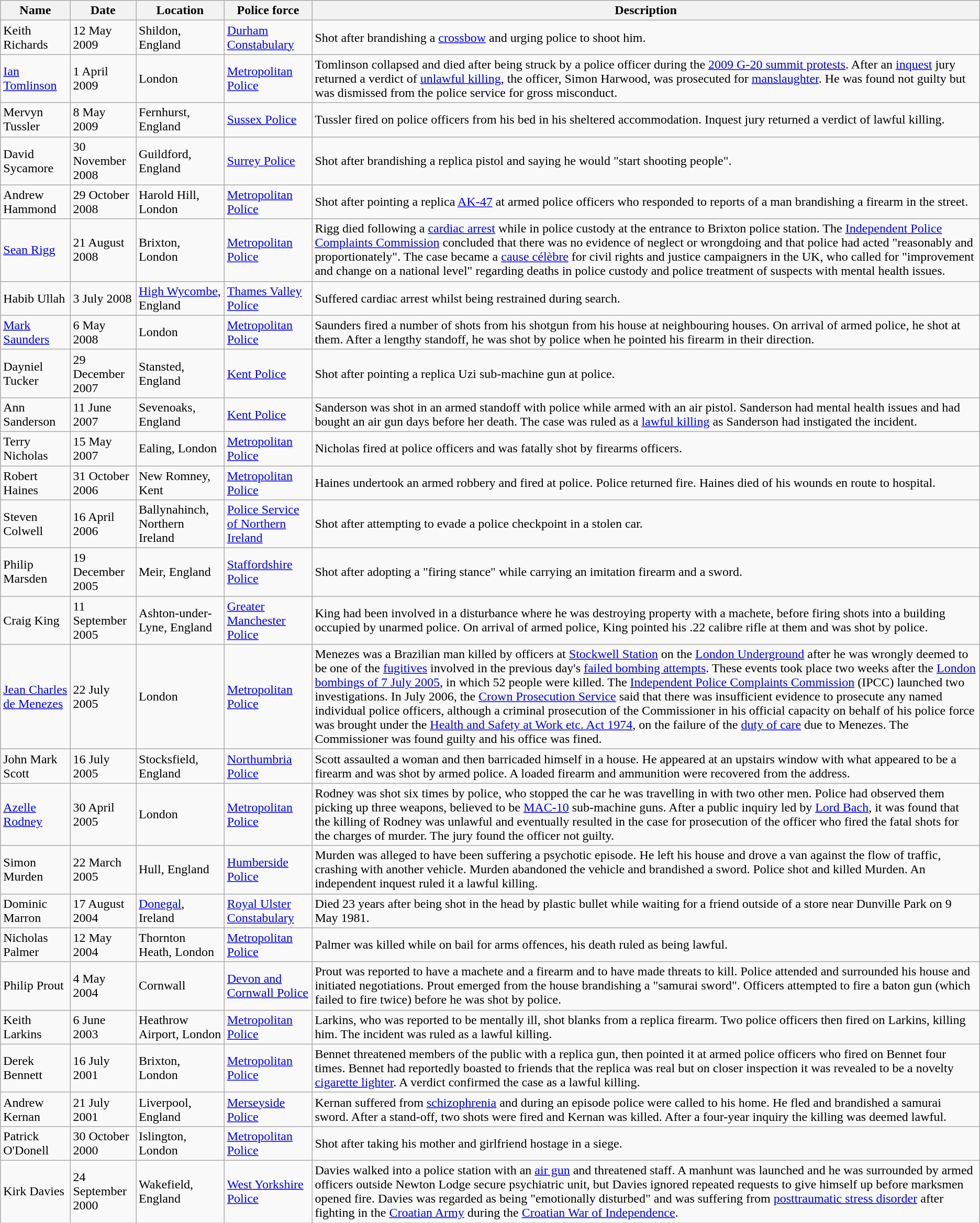<table class="wikitable sortable static-row-numbers static-row-header-text">
<tr>
<th>Name</th>
<th>Date</th>
<th>Location</th>
<th>Police force</th>
<th>Description</th>
</tr>
<tr>
<td>Keith Richards</td>
<td>12 May 2009</td>
<td>Shildon, England</td>
<td><a href='#'>Durham Constabulary</a></td>
<td>Shot after brandishing a <a href='#'>crossbow</a> and urging police to shoot him.</td>
</tr>
<tr>
<td><a href='#'>Ian Tomlinson</a></td>
<td>1 April 2009</td>
<td>London</td>
<td><a href='#'>Metropolitan Police</a></td>
<td>Tomlinson collapsed and died after being struck by a police officer during the <a href='#'>2009 G-20 summit protests</a>. After an <a href='#'>inquest</a> jury returned a verdict of <a href='#'>unlawful killing</a>, the officer, Simon Harwood, was prosecuted for <a href='#'>manslaughter</a>. He was found not guilty but was dismissed from the police service for gross misconduct.</td>
</tr>
<tr>
<td>Mervyn Tussler</td>
<td>8 May 2009</td>
<td>Fernhurst, England</td>
<td><a href='#'>Sussex Police</a></td>
<td>Tussler fired on police officers from his bed in his sheltered accommodation. Inquest jury returned a verdict of lawful killing.</td>
</tr>
<tr>
<td>David Sycamore</td>
<td>30 November 2008</td>
<td>Guildford, England</td>
<td><a href='#'>Surrey Police</a></td>
<td>Shot after brandishing a replica pistol and saying he would "start shooting people".</td>
</tr>
<tr>
<td>Andrew Hammond</td>
<td>29 October 2008</td>
<td>Harold Hill, London</td>
<td><a href='#'>Metropolitan Police</a></td>
<td>Shot after pointing a replica <a href='#'>AK-47</a> at armed police officers who responded to reports of a man brandishing a firearm in the street.</td>
</tr>
<tr>
<td><a href='#'>Sean Rigg</a></td>
<td>21 August 2008</td>
<td>Brixton, London</td>
<td><a href='#'>Metropolitan Police</a></td>
<td>Rigg died following a <a href='#'>cardiac arrest</a> while in police custody at the entrance to Brixton police station. The <a href='#'>Independent Police Complaints Commission</a> concluded that there was no evidence of neglect or wrongdoing and that police had acted "reasonably and proportionately". The case became a <a href='#'>cause célèbre</a> for civil rights and justice campaigners in the UK, who called for "improvement and change on a national level" regarding deaths in police custody and police treatment of suspects with mental health issues.</td>
</tr>
<tr>
<td>Habib Ullah</td>
<td>3 July 2008</td>
<td><a href='#'>High Wycombe</a>, England</td>
<td><a href='#'>Thames Valley Police</a></td>
<td>Suffered cardiac arrest whilst being restrained during search.</td>
</tr>
<tr>
<td><a href='#'>Mark Saunders</a></td>
<td>6 May 2008</td>
<td>London</td>
<td><a href='#'>Metropolitan Police</a></td>
<td>Saunders fired a number of shots from his shotgun from his house at neighbouring houses. On arrival of armed police, he shot at them. After a lengthy standoff, he was shot by police when he pointed his firearm in their direction.</td>
</tr>
<tr>
<td>Dayniel Tucker</td>
<td>29 December 2007</td>
<td>Stansted, England</td>
<td><a href='#'>Kent Police</a></td>
<td>Shot after pointing a replica Uzi sub-machine gun at police.</td>
</tr>
<tr>
<td>Ann Sanderson</td>
<td>11 June 2007</td>
<td>Sevenoaks, England</td>
<td><a href='#'>Kent Police</a></td>
<td>Sanderson was shot in an armed standoff with police while armed with an air pistol. Sanderson had mental health issues and had bought an air gun days before her death. The case was ruled as a <a href='#'>lawful killing</a> as Sanderson had instigated the incident.</td>
</tr>
<tr>
<td>Terry Nicholas</td>
<td>15 May 2007</td>
<td>Ealing, London</td>
<td><a href='#'>Metropolitan Police</a></td>
<td>Nicholas fired at police officers and was fatally shot by firearms officers.</td>
</tr>
<tr>
<td>Robert Haines</td>
<td>31 October 2006</td>
<td>New Romney, Kent</td>
<td><a href='#'>Metropolitan Police</a></td>
<td>Haines undertook an armed robbery and fired at police. Police returned fire. Haines died of his wounds en route to hospital.</td>
</tr>
<tr>
<td>Steven Colwell</td>
<td>16 April 2006</td>
<td>Ballynahinch, Northern Ireland</td>
<td><a href='#'>Police Service of Northern Ireland</a></td>
<td>Shot after attempting to evade a police checkpoint in a stolen car.</td>
</tr>
<tr>
<td>Philip Marsden</td>
<td>19 December 2005</td>
<td>Meir, England</td>
<td><a href='#'>Staffordshire Police</a></td>
<td>Shot after adopting a "firing stance" while carrying an imitation firearm and a sword.</td>
</tr>
<tr>
<td>Craig King</td>
<td>11 September 2005</td>
<td>Ashton-under-Lyne, England</td>
<td><a href='#'>Greater Manchester Police</a></td>
<td>King had been involved in a disturbance where he was destroying property with a machete, before firing shots into a building occupied by unarmed police. On arrival of armed police, King pointed his .22 calibre rifle at them and was shot by police.</td>
</tr>
<tr>
<td><a href='#'>Jean Charles de Menezes</a></td>
<td>22 July 2005</td>
<td>London</td>
<td><a href='#'>Metropolitan Police</a></td>
<td>Menezes was a Brazilian man killed by officers at <a href='#'>Stockwell Station</a> on the <a href='#'>London Underground</a> after he was wrongly deemed to be one of the <a href='#'>fugitives</a> involved in the previous day's <a href='#'>failed bombing attempts</a>. These events took place two weeks after the <a href='#'>London bombings of 7 July 2005</a>, in which 52 people were killed. The <a href='#'>Independent Police Complaints Commission</a> (IPCC) launched two investigations. In July 2006, the <a href='#'>Crown Prosecution Service</a> said that there was insufficient evidence to prosecute any named individual police officers, although a criminal prosecution of the Commissioner in his official capacity on behalf of his police force was brought under the <a href='#'>Health and Safety at Work etc. Act 1974</a>, on the failure of the <a href='#'>duty of care</a> due to Menezes. The Commissioner was found guilty and his office was fined.</td>
</tr>
<tr>
<td>John Mark Scott</td>
<td>16 July 2005</td>
<td>Stocksfield, England</td>
<td><a href='#'>Northumbria Police</a></td>
<td>Scott assaulted a woman and then barricaded himself in a house. He appeared at an upstairs window with what appeared to be a firearm and was shot by armed police. A loaded firearm and ammunition were recovered from the address.</td>
</tr>
<tr>
<td><a href='#'>Azelle Rodney</a></td>
<td>30 April 2005</td>
<td>London</td>
<td><a href='#'>Metropolitan Police</a></td>
<td>Rodney was shot six times by police, who stopped the car he was travelling in with two other men. Police had observed them picking up three weapons, believed to be <a href='#'>MAC-10</a> sub-machine guns. After a public inquiry led by <a href='#'>Lord Bach</a>, it was found that the killing of Rodney was unlawful and eventually resulted in the case for prosecution of the officer who fired the fatal shots for the charges of murder. The jury found the officer not guilty.</td>
</tr>
<tr>
<td>Simon Murden</td>
<td>22 March 2005</td>
<td>Hull, England</td>
<td><a href='#'>Humberside Police</a></td>
<td>Murden was alleged to have been suffering a psychotic episode. He left his house and drove a van against the flow of traffic, crashing with another vehicle. Murden abandoned the vehicle and brandished a sword. Police shot and killed Murden. An independent inquest ruled it a lawful killing.</td>
</tr>
<tr>
<td>Dominic Marron</td>
<td>17 August 2004</td>
<td><a href='#'>Donegal</a>, Ireland</td>
<td><a href='#'>Royal Ulster Constabulary</a></td>
<td>Died 23 years after being shot in the head by plastic bullet while waiting for a friend outside of a store near Dunville Park on 9 May 1981.</td>
</tr>
<tr>
<td>Nicholas Palmer</td>
<td>12 May 2004</td>
<td>Thornton Heath, London</td>
<td><a href='#'>Metropolitan Police</a></td>
<td>Palmer was killed while on bail for arms offences, his death ruled as being lawful.</td>
</tr>
<tr>
<td>Philip Prout</td>
<td>4 May 2004</td>
<td>Cornwall</td>
<td><a href='#'>Devon and Cornwall Police</a></td>
<td>Prout was reported to have a machete and a firearm and to have made threats to kill. Police attended and surrounded his house and initiated negotiations. Prout emerged from the house brandishing a "samurai sword". Officers attempted to fire a baton gun (which failed to fire twice) before he was shot by police.</td>
</tr>
<tr>
<td>Keith Larkins</td>
<td>6 June 2003</td>
<td>Heathrow Airport, London</td>
<td><a href='#'>Metropolitan Police</a></td>
<td>Larkins, who was reported to be mentally ill, shot blanks from a replica firearm. Two police officers then fired on Larkins, killing him. The incident was ruled as a lawful killing.</td>
</tr>
<tr>
<td>Derek Bennett</td>
<td>16 July 2001</td>
<td>Brixton, London</td>
<td><a href='#'>Metropolitan Police</a></td>
<td>Bennet threatened members of the public with a replica gun, then pointed it at armed police officers who fired on Bennet four times. Bennet had reportedly boasted to friends that the replica was real but on closer inspection it was revealed to be a novelty <a href='#'>cigarette lighter</a>. A verdict confirmed the case as a lawful killing.</td>
</tr>
<tr>
<td>Andrew Kernan</td>
<td>21 July 2001</td>
<td>Liverpool, England</td>
<td><a href='#'>Merseyside Police</a></td>
<td>Kernan suffered from <a href='#'>schizophrenia</a> and during an episode police were called to his home. He fled and brandished a samurai sword. After a stand-off, two shots were fired and Kernan was killed. After a four-year inquiry the killing was deemed lawful.</td>
</tr>
<tr>
<td>Patrick O'Donell</td>
<td>30 October 2000</td>
<td>Islington, London</td>
<td><a href='#'>Metropolitan Police</a></td>
<td>Shot after taking his mother and girlfriend hostage in a siege.</td>
</tr>
<tr>
<td>Kirk Davies</td>
<td>24 September 2000</td>
<td>Wakefield, England</td>
<td><a href='#'>West Yorkshire Police</a></td>
<td>Davies walked into a police station with an <a href='#'>air gun</a> and threatened staff. A manhunt was launched and he was surrounded by armed officers outside Newton Lodge secure psychiatric unit, but Davies ignored repeated requests to give himself up before marksmen opened fire. Davies was regarded as being "emotionally disturbed" and was suffering from <a href='#'>posttraumatic stress disorder</a> after fighting in the <a href='#'>Croatian Army</a> during the <a href='#'>Croatian War of Independence</a>.</td>
</tr>
</table>
